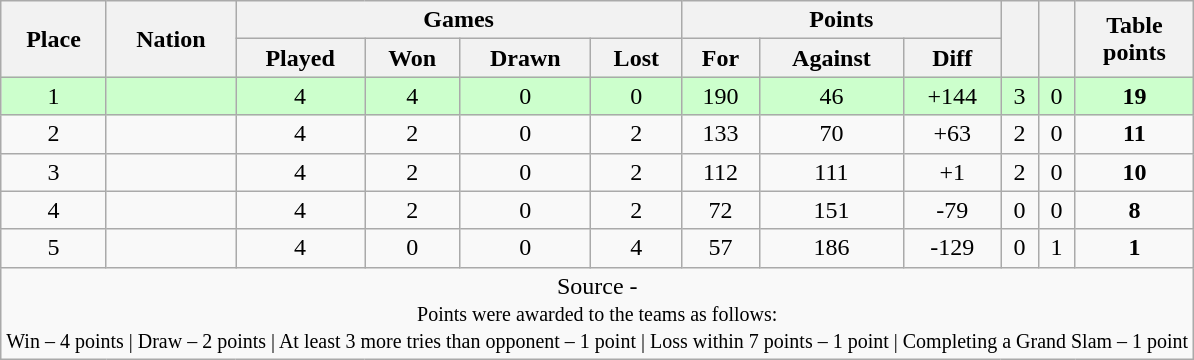<table class="wikitable" style="text-align:center">
<tr>
<th rowspan="2">Place</th>
<th rowspan="2">Nation</th>
<th colspan="4">Games</th>
<th colspan="3">Points</th>
<th rowspan="2"></th>
<th rowspan="2"></th>
<th rowspan="2">Table<br>points</th>
</tr>
<tr>
<th>Played</th>
<th>Won</th>
<th>Drawn</th>
<th>Lost</th>
<th>For</th>
<th>Against</th>
<th>Diff</th>
</tr>
<tr bgcolor="#cfc">
<td>1</td>
<td style="text-align:left"></td>
<td>4</td>
<td>4</td>
<td>0</td>
<td>0</td>
<td>190</td>
<td>46</td>
<td>+144</td>
<td>3</td>
<td>0</td>
<td><strong>19</strong></td>
</tr>
<tr>
<td>2</td>
<td style="text-align:left"></td>
<td>4</td>
<td>2</td>
<td>0</td>
<td>2</td>
<td>133</td>
<td>70</td>
<td>+63</td>
<td>2</td>
<td>0</td>
<td><strong>11</strong></td>
</tr>
<tr>
<td>3</td>
<td style="text-align:left"></td>
<td>4</td>
<td>2</td>
<td>0</td>
<td>2</td>
<td>112</td>
<td>111</td>
<td>+1</td>
<td>2</td>
<td>0</td>
<td><strong>10</strong></td>
</tr>
<tr>
<td>4</td>
<td style="text-align:left"></td>
<td>4</td>
<td>2</td>
<td>0</td>
<td>2</td>
<td>72</td>
<td>151</td>
<td>-79</td>
<td>0</td>
<td>0</td>
<td><strong>8</strong></td>
</tr>
<tr>
<td>5</td>
<td style="text-align:left"></td>
<td>4</td>
<td>0</td>
<td>0</td>
<td>4</td>
<td>57</td>
<td>186</td>
<td>-129</td>
<td>0</td>
<td>1</td>
<td><strong>1</strong></td>
</tr>
<tr>
<td colspan="100%" style="text-align:center">Source - <br><small>Points were awarded to the teams as follows:<br>Win – 4 points | Draw – 2 points | At least 3 more tries than opponent – 1 point | Loss within 7 points – 1 point | Completing a Grand Slam – 1 point</small></td>
</tr>
</table>
